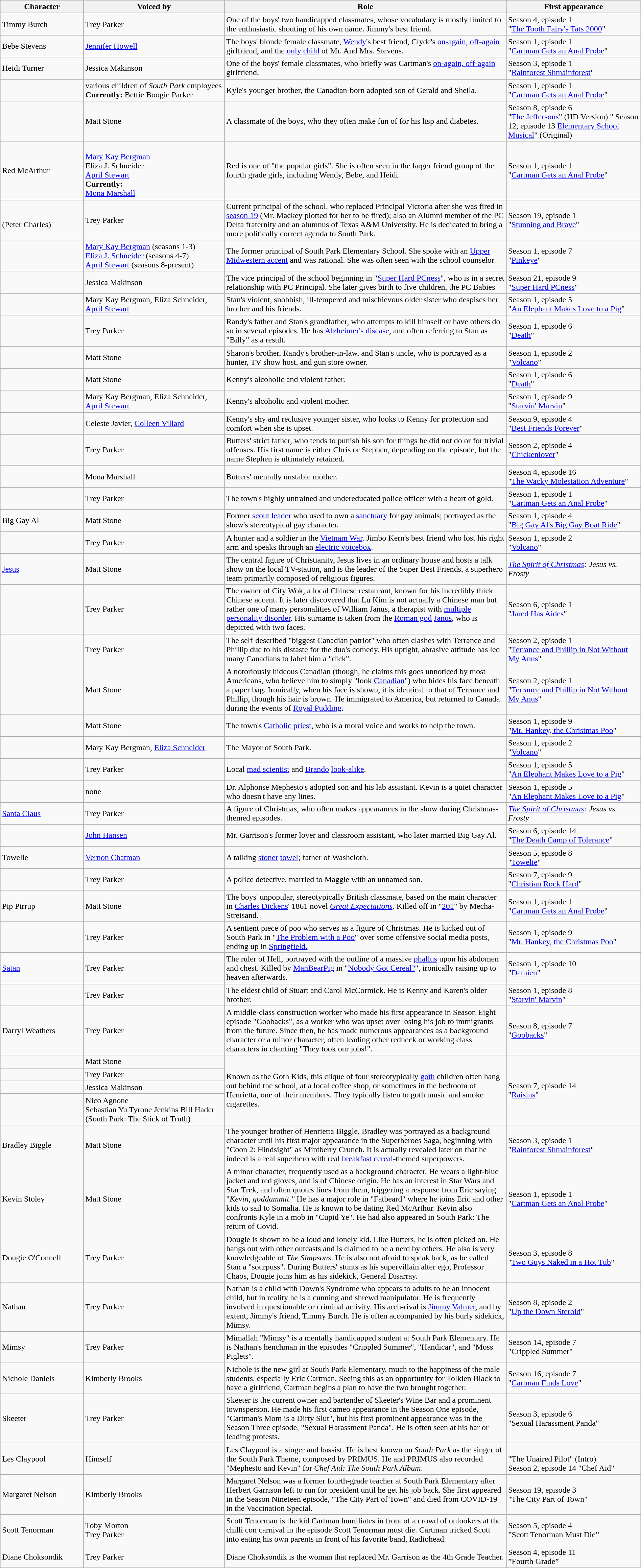<table class="wikitable sortable collapsible" style="width:100%;">
<tr>
<th style="width:13%;">Character</th>
<th style="width:22%;">Voiced by</th>
<th class="unsortable" style="width:44%;">Role</th>
<th style="width:21%;">First appearance</th>
</tr>
<tr>
<td>Timmy Burch</td>
<td>Trey Parker</td>
<td>One of the boys' two handicapped classmates, whose vocabulary is mostly limited to the enthusiastic shouting of his own name. Jimmy's best friend.</td>
<td>Season 4, episode 1<br>"<a href='#'>The Tooth Fairy's Tats 2000</a>"</td>
</tr>
<tr>
<td>Bebe Stevens</td>
<td><a href='#'>Jennifer Howell</a></td>
<td>The boys' blonde female classmate, <a href='#'>Wendy</a>'s best friend, Clyde's <a href='#'>on-again, off-again</a> girlfriend, and the <a href='#'>only child</a> of Mr. And Mrs. Stevens.</td>
<td>Season 1, episode 1<br>"<a href='#'>Cartman Gets an Anal Probe</a>"</td>
</tr>
<tr>
<td>Heidi Turner</td>
<td>Jessica Makinson</td>
<td>One of the boys' female classmates, who briefly was Cartman's <a href='#'>on-again, off-again</a> girlfriend.</td>
<td>Season 3, episode 1<br>"<a href='#'>Rainforest Shmainforest</a>"</td>
</tr>
<tr>
<td></td>
<td>various children of <em>South Park</em> employees <strong>Currently:</strong> Bettie Boogie Parker</td>
<td>Kyle's younger brother, the Canadian-born adopted son of Gerald and Sheila.</td>
<td>Season 1, episode 1<br>"<a href='#'>Cartman Gets an Anal Probe</a>"</td>
</tr>
<tr>
<td></td>
<td>Matt Stone</td>
<td>A classmate of the boys, who they often make fun of for his lisp and diabetes.</td>
<td>Season 8, episode 6<br>"<a href='#'>The Jeffersons</a>" (HD Version) "
Season 12, episode 13
<a href='#'>Elementary School Musical</a>" (Original)</td>
</tr>
<tr>
<td> Red McArthur</td>
<td><br><a href='#'>Mary Kay Bergman</a><br>Eliza J. Schneider<br><a href='#'>April Stewart</a><br><strong>Currently:</strong><br><a href='#'>Mona Marshall</a></td>
<td>Red is one of "the popular girls". She is often seen in the larger friend group of the fourth grade girls, including Wendy, Bebe, and Heidi.</td>
<td>Season 1, episode 1<br>"<a href='#'>Cartman Gets an Anal Probe</a>"</td>
</tr>
<tr>
<td><br>(Peter Charles)</td>
<td>Trey Parker</td>
<td>Current principal of the school, who replaced Principal Victoria after she was fired in <a href='#'>season 19</a> (Mr. Mackey plotted for her to be fired); also an Alumni member of the PC Delta fraternity and an alumnus of Texas A&M University. He is dedicated to bring a more politically correct agenda to South Park.</td>
<td>Season 19, episode 1<br>"<a href='#'>Stunning and Brave</a>"</td>
</tr>
<tr>
<td></td>
<td><a href='#'>Mary Kay Bergman</a> (seasons 1-3)<br><a href='#'>Eliza J. Schneider</a> (seasons 4-7)<br><a href='#'>April Stewart</a> (seasons 8-present)</td>
<td>The former principal of South Park Elementary School. She spoke with an <a href='#'>Upper Midwestern accent</a> and was rational. She was often seen with the school counselor</td>
<td>Season 1, episode 7<br>"<a href='#'>Pinkeye</a>"</td>
</tr>
<tr>
<td></td>
<td>Jessica Makinson</td>
<td>The vice principal of the school beginning in "<a href='#'>Super Hard PCness</a>", who is in a secret relationship with PC Principal. She later gives birth to five children, the PC Babies</td>
<td>Season 21, episode 9<br>"<a href='#'>Super Hard PCness</a>"</td>
</tr>
<tr>
<td></td>
<td>Mary Kay Bergman, Eliza Schneider, <a href='#'>April Stewart</a></td>
<td>Stan's violent, snobbish, ill-tempered and mischievous older sister who despises her brother and his friends.</td>
<td>Season 1, episode 5<br>"<a href='#'>An Elephant Makes Love to a Pig</a>"</td>
</tr>
<tr>
<td></td>
<td>Trey Parker</td>
<td>Randy's father and Stan's grandfather, who attempts to kill himself or have others do so in several episodes. He has <a href='#'>Alzheimer's disease</a>, and often referring to Stan as "Billy" as a result.</td>
<td>Season 1, episode 6<br>"<a href='#'>Death</a>"</td>
</tr>
<tr>
<td></td>
<td>Matt Stone</td>
<td>Sharon's brother, Randy's brother-in-law, and Stan's uncle, who is portrayed as a hunter, TV show host, and gun store owner.</td>
<td>Season 1, episode 2<br>"<a href='#'>Volcano</a>"</td>
</tr>
<tr>
<td></td>
<td>Matt Stone</td>
<td>Kenny's alcoholic and violent father.</td>
<td>Season 1, episode 6<br>"<a href='#'>Death</a>"</td>
</tr>
<tr>
<td></td>
<td>Mary Kay Bergman, Eliza Schneider, <a href='#'>April Stewart</a></td>
<td>Kenny's alcoholic and violent mother.</td>
<td>Season 1, episode 9<br>"<a href='#'>Starvin' Marvin</a>"</td>
</tr>
<tr>
<td></td>
<td>Celeste Javier, <a href='#'>Colleen Villard</a></td>
<td>Kenny's shy and reclusive younger sister, who looks to Kenny for protection and comfort when she is upset.</td>
<td>Season 9, episode 4<br>"<a href='#'>Best Friends Forever</a>"</td>
</tr>
<tr>
<td></td>
<td>Trey Parker</td>
<td>Butters' strict father, who tends to punish his son for things he did not do or for trivial offenses.  His first name is either Chris or Stephen, depending on the episode, but the name Stephen is ultimately retained.</td>
<td>Season 2, episode 4<br>"<a href='#'>Chickenlover</a>"</td>
</tr>
<tr>
<td></td>
<td>Mona Marshall</td>
<td>Butters' mentally unstable mother.</td>
<td>Season 4, episode 16<br>"<a href='#'>The Wacky Molestation Adventure</a>"</td>
</tr>
<tr>
<td></td>
<td>Trey Parker</td>
<td>The town's highly untrained and undereducated police officer with a heart of gold.</td>
<td>Season 1, episode 1<br>"<a href='#'>Cartman Gets an Anal Probe</a>"</td>
</tr>
<tr>
<td>Big Gay Al</td>
<td>Matt Stone</td>
<td>Former <a href='#'>scout leader</a> who used to own a <a href='#'>sanctuary</a> for gay animals; portrayed as the show's stereotypical gay character.</td>
<td>Season 1, episode 4<br>"<a href='#'>Big Gay Al's Big Gay Boat Ride</a>"</td>
</tr>
<tr>
<td></td>
<td>Trey Parker</td>
<td>A hunter and a soldier in the <a href='#'>Vietnam War</a>. Jimbo Kern's best friend who lost his right arm and speaks through an <a href='#'>electric voicebox</a>.</td>
<td>Season 1, episode 2<br>"<a href='#'>Volcano</a>"</td>
</tr>
<tr>
<td><a href='#'>Jesus</a></td>
<td>Matt Stone</td>
<td>The central figure of Christianity, Jesus lives in an ordinary house and hosts a talk show on the local TV-station, and is the leader of the Super Best Friends, a superhero team primarily composed of religious figures.</td>
<td><em><a href='#'>The Spirit of Christmas</a>: Jesus vs. Frosty</em></td>
</tr>
<tr>
<td></td>
<td>Trey Parker</td>
<td>The owner of City Wok, a local Chinese restaurant, known for his incredibly thick Chinese accent. It is later discovered that Lu Kim is not actually a Chinese man but rather one of many personalities of William Janus, a therapist with <a href='#'>multiple personality disorder</a>. His surname is taken from the <a href='#'>Roman god</a> <a href='#'>Janus</a>, who is depicted with two faces.</td>
<td>Season 6, episode 1<br>"<a href='#'>Jared Has Aides</a>"</td>
</tr>
<tr>
<td></td>
<td>Trey Parker</td>
<td>The self-described "biggest Canadian patriot" who often clashes with Terrance and Phillip due to his distaste for the duo's comedy. His uptight, abrasive attitude has led many Canadians to label him a "dick".</td>
<td>Season 2, episode 1<br>"<a href='#'>Terrance and Phillip in Not Without My Anus</a>"</td>
</tr>
<tr>
<td></td>
<td>Matt Stone</td>
<td>A notoriously hideous Canadian (though, he claims this goes unnoticed by most Americans, who believe him to simply "look <a href='#'>Canadian</a>") who hides his face beneath a paper bag. Ironically, when his face is shown, it is identical to that of Terrance and Phillip, though his hair is brown. He immigrated to America, but returned to Canada during the events of <a href='#'>Royal Pudding</a>.</td>
<td>Season 2, episode 1<br>"<a href='#'>Terrance and Phillip in Not Without My Anus</a>"</td>
</tr>
<tr>
<td></td>
<td>Matt Stone</td>
<td>The town's <a href='#'>Catholic priest</a>, who is a moral voice and works to help the town.</td>
<td>Season 1, episode 9<br>"<a href='#'>Mr. Hankey, the Christmas Poo</a>"</td>
</tr>
<tr>
<td></td>
<td>Mary Kay Bergman, <a href='#'>Eliza Schneider</a> </td>
<td>The Mayor of South Park.</td>
<td>Season 1, episode 2<br>"<a href='#'>Volcano</a>"</td>
</tr>
<tr>
<td></td>
<td>Trey Parker</td>
<td>Local <a href='#'>mad scientist</a> and <a href='#'>Brando</a> <a href='#'>look-alike</a>.</td>
<td>Season 1, episode 5<br>"<a href='#'>An Elephant Makes Love to a Pig</a>"</td>
</tr>
<tr>
<td></td>
<td>none</td>
<td>Dr. Alphonse Mephesto's adopted son and his lab assistant. Kevin is a quiet character who doesn't have any lines.</td>
<td>Season 1, episode 5<br>"<a href='#'>An Elephant Makes Love to a Pig</a>"</td>
</tr>
<tr>
<td><a href='#'>Santa Claus</a></td>
<td>Trey Parker</td>
<td>A figure of Christmas, who often makes appearances in the show during Christmas-themed episodes.</td>
<td><em><a href='#'>The Spirit of Christmas</a>: Jesus vs. Frosty</em></td>
</tr>
<tr>
<td></td>
<td><a href='#'>John Hansen</a></td>
<td>Mr. Garrison's former lover and classroom assistant, who later married Big Gay Al.</td>
<td>Season 6, episode 14<br>"<a href='#'>The Death Camp of Tolerance</a>"</td>
</tr>
<tr>
<td>Towelie</td>
<td><a href='#'>Vernon Chatman</a></td>
<td>A talking <a href='#'>stoner</a> <a href='#'>towel</a>; father of Washcloth.</td>
<td>Season 5, episode 8<br>"<a href='#'>Towelie</a>"</td>
</tr>
<tr>
<td></td>
<td>Trey Parker</td>
<td>A police detective, married to Maggie with an unnamed son.</td>
<td>Season 7, episode 9<br>"<a href='#'>Christian Rock Hard</a>"</td>
</tr>
<tr>
<td>Pip Pirrup</td>
<td>Matt Stone</td>
<td>The boys' unpopular, stereotypically British classmate, based on the main character in <a href='#'>Charles Dickens</a>' 1861 novel <em><a href='#'>Great Expectations</a></em>. Killed off in "<a href='#'>201</a>" by Mecha-Streisand.</td>
<td>Season 1, episode 1<br>"<a href='#'>Cartman Gets an Anal Probe</a>"</td>
</tr>
<tr>
<td></td>
<td>Trey Parker</td>
<td>A sentient piece of poo who serves as a figure of Christmas. He is kicked out of South Park in "<a href='#'>The Problem with a Poo</a>" over some offensive social media posts, ending up in <a href='#'>Springfield.</a></td>
<td>Season 1, episode 9<br>"<a href='#'>Mr. Hankey, the Christmas Poo</a>"</td>
</tr>
<tr>
<td><a href='#'>Satan</a></td>
<td>Trey Parker</td>
<td>The ruler of Hell, portrayed with the outline of a massive <a href='#'>phallus</a> upon his abdomen and chest. Killed by <a href='#'>ManBearPig</a> in "<a href='#'>Nobody Got Cereal?</a>", ironically raising up to heaven afterwards.</td>
<td>Season 1, episode 10<br>"<a href='#'>Damien</a>"</td>
</tr>
<tr>
<td> </td>
<td>Trey Parker</td>
<td>The eldest child of Stuart and Carol McCormick. He is Kenny and Karen's older brother.</td>
<td>Season 1, episode 8<br>"<a href='#'>Starvin' Marvin</a>"</td>
</tr>
<tr>
<td> Darryl Weathers</td>
<td>Trey Parker</td>
<td>A middle-class construction worker who made his first appearance in Season Eight episode "Goobacks", as a worker who was upset over losing his job to immigrants from the future. Since then, he has made numerous appearances as a background character or a minor character, often leading other redneck or working class characters in chanting "They took our jobs!".</td>
<td>Season 8, episode 7<br>"<a href='#'>Goobacks</a>"</td>
</tr>
<tr>
<td> </td>
<td>Matt Stone</td>
<td rowspan="4">Known as the Goth Kids, this clique of four stereotypically <a href='#'>goth</a> children often hang out behind the school, at a local coffee shop, or sometimes in the bedroom of Henrietta, one of their members. They typically listen to goth music and smoke cigarettes.</td>
<td rowspan="4">Season 7, episode 14<br>"<a href='#'>Raisins</a>"</td>
</tr>
<tr>
<td> </td>
<td>Trey Parker</td>
</tr>
<tr>
<td> </td>
<td>Jessica Makinson</td>
</tr>
<tr>
<td> </td>
<td>Nico Agnone<br>Sebastian Yu
Tyrone Jenkins
Bill Hader (South Park: The Stick of Truth)</td>
</tr>
<tr>
<td> Bradley Biggle</td>
<td>Matt Stone</td>
<td>The younger brother of Henrietta Biggle, Bradley was portrayed as a background character until his first major appearance in the Superheroes Saga, beginning with "Coon 2: Hindsight" as Mintberry Crunch. It is actually revealed later on that he indeed is a real superhero with real <a href='#'>breakfast cereal</a>-themed superpowers.</td>
<td>Season 3, episode 1<br>"<a href='#'>Rainforest Shmainforest</a>"</td>
</tr>
<tr>
<td>Kevin Stoley</td>
<td>Matt Stone</td>
<td>A minor character, frequently used as a background character. He wears a light-blue jacket and red gloves, and is of Chinese origin. He has an interest in Star Wars and Star Trek, and often quotes lines from them, triggering a response from Eric saying "<em>Kevin, goddammit."</em> He has a major role in "Fatbeard" where he joins Eric and other kids to sail to Somalia. He is known to be dating Red McArthur. Kevin also confronts Kyle in a mob in "Cupid Ye". He had also appeared in South Park: The return of Covid.</td>
<td>Season 1, episode 1<br>"<a href='#'>Cartman Gets an Anal Probe</a>"</td>
</tr>
<tr>
<td> Dougie O'Connell</td>
<td>Trey Parker</td>
<td>Dougie is shown to be a loud and lonely kid. Like Butters, he is often picked on. He hangs out with other outcasts and is claimed to be a nerd by others. He also is very knowledgeable of <em>The Simpsons</em>. He is also not afraid to speak back, as he called Stan a "sourpuss". During Butters' stunts as his supervillain alter ego, Professor Chaos, Dougie joins him as his sidekick, General Disarray.</td>
<td>Season 3, episode 8<br>"<a href='#'>Two Guys Naked in a Hot Tub</a>"</td>
</tr>
<tr>
<td> Nathan</td>
<td>Trey Parker</td>
<td>Nathan is a child with Down's Syndrome who appears to adults to be an innocent child, but in reality he is a cunning and shrewd manipulator. He is frequently involved in questionable or criminal activity. His arch-rival is <a href='#'>Jimmy Valmer</a>, and by extent, Jimmy's friend, Timmy Burch. He is often accompanied by his burly sidekick, Mimsy.</td>
<td>Season 8, episode 2<br>"<a href='#'>Up the Down Steroid</a>"</td>
</tr>
<tr>
<td>Mimsy</td>
<td>Trey Parker</td>
<td>Mimallah "Mimsy" is a mentally handicapped student at South Park Elementary. He is Nathan's henchman in the episodes "Crippled Summer", "Handicar", and "Moss Piglets".</td>
<td>Season 14, episode 7<br>"Crippled Summer"</td>
</tr>
<tr>
<td> Nichole Daniels</td>
<td>Kimberly Brooks</td>
<td>Nichole is the new girl at South Park Elementary, much to the happiness of the male students, especially Eric Cartman. Seeing this as an opportunity for Tolkien Black to have a girlfriend, Cartman begins a plan to have the two brought together.</td>
<td>Season 16, episode 7<br>"<a href='#'>Cartman Finds Love</a>"</td>
</tr>
<tr>
<td>  Skeeter</td>
<td>Trey Parker</td>
<td>Skeeter is the current owner and bartender of Skeeter's Wine Bar and a prominent townsperson. He made his first cameo appearance in the Season One episode, "Cartman's Mom is a Dirty Slut", but his first prominent appearance was in the Season Three episode, "Sexual Harassment Panda". He is often seen at his bar or leading protests.</td>
<td>Season 3, episode 6<br>"Sexual Harassment Panda"</td>
</tr>
<tr>
<td>Les Claypool</td>
<td>  Himself</td>
<td>Les Claypool is a singer and bassist. He is best known on <em>South Park</em> as the singer of the South Park Theme, composed by PRIMUS. He and PRIMUS also recorded "Mephesto and Kevin" for <em>Chef Aid: The South Park Album</em>.</td>
<td><br>"The Unaired Pilot" (Intro)<br>Season 2, episode 14
"Chef Aid"</td>
</tr>
<tr>
<td>Margaret Nelson</td>
<td>Kimberly Brooks</td>
<td>Margaret Nelson was a former fourth-grade teacher at South Park Elementary after Herbert Garrison left to run for president until he get his job back. She first appeared in the Season Nineteen episode, "The City Part of Town" and died from COVID-19 in the Vaccination Special.</td>
<td>Season 19, episode 3<br>"The City Part of Town"</td>
</tr>
<tr>
<td>Scott Tenorman</td>
<td>Toby Morton<br>Trey Parker</td>
<td>Scott Tenorman is the kid Cartman humiliates in front of a crowd of onlookers at the chilli con carnival in the episode Scott Tenorman must die. Cartman tricked Scott into eating his own parents in front of his favorite band, Radiohead.</td>
<td>Season 5, episode 4<br>”Scott Tenorman Must Die”</td>
</tr>
<tr>
<td> Diane Choksondik</td>
<td>Trey Parker</td>
<td>Diane Choksondik is the woman that replaced Mr. Garrison as the 4th Grade Teacher.</td>
<td>Season 4, episode 11<br>”Fourth Grade”</td>
</tr>
</table>
